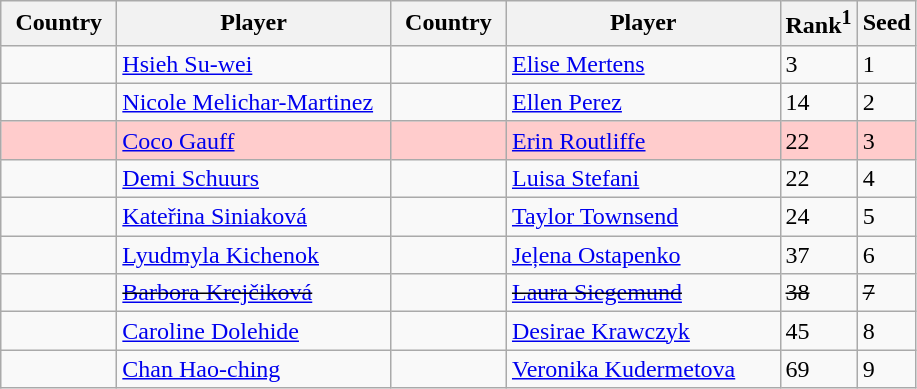<table class="sortable wikitable">
<tr>
<th width="70">Country</th>
<th width="175">Player</th>
<th width="70">Country</th>
<th width="175">Player</th>
<th>Rank<sup>1</sup></th>
<th>Seed</th>
</tr>
<tr>
<td></td>
<td><a href='#'>Hsieh Su-wei</a></td>
<td></td>
<td><a href='#'>Elise Mertens</a></td>
<td>3</td>
<td>1</td>
</tr>
<tr>
<td></td>
<td><a href='#'>Nicole Melichar-Martinez</a></td>
<td></td>
<td><a href='#'>Ellen Perez</a></td>
<td>14</td>
<td>2</td>
</tr>
<tr bgcolor=#fcc>
<td></td>
<td><a href='#'>Coco Gauff</a></td>
<td></td>
<td><a href='#'>Erin Routliffe</a></td>
<td>22</td>
<td>3</td>
</tr>
<tr>
<td></td>
<td><a href='#'>Demi Schuurs</a></td>
<td></td>
<td><a href='#'>Luisa Stefani</a></td>
<td>22</td>
<td>4</td>
</tr>
<tr>
<td></td>
<td><a href='#'>Kateřina Siniaková</a></td>
<td></td>
<td><a href='#'>Taylor Townsend</a></td>
<td>24</td>
<td>5</td>
</tr>
<tr>
<td></td>
<td><a href='#'>Lyudmyla Kichenok</a></td>
<td></td>
<td><a href='#'>Jeļena Ostapenko</a></td>
<td>37</td>
<td>6</td>
</tr>
<tr>
<td><s></s></td>
<td><s><a href='#'>Barbora Krejčiková</a></s></td>
<td><s></s></td>
<td><s><a href='#'>Laura Siegemund</a></s></td>
<td><s>38</s></td>
<td><s>7</s></td>
</tr>
<tr>
<td></td>
<td><a href='#'>Caroline Dolehide</a></td>
<td></td>
<td><a href='#'>Desirae Krawczyk</a></td>
<td>45</td>
<td>8</td>
</tr>
<tr>
<td></td>
<td><a href='#'>Chan Hao-ching</a></td>
<td></td>
<td><a href='#'>Veronika Kudermetova</a></td>
<td>69</td>
<td>9</td>
</tr>
</table>
